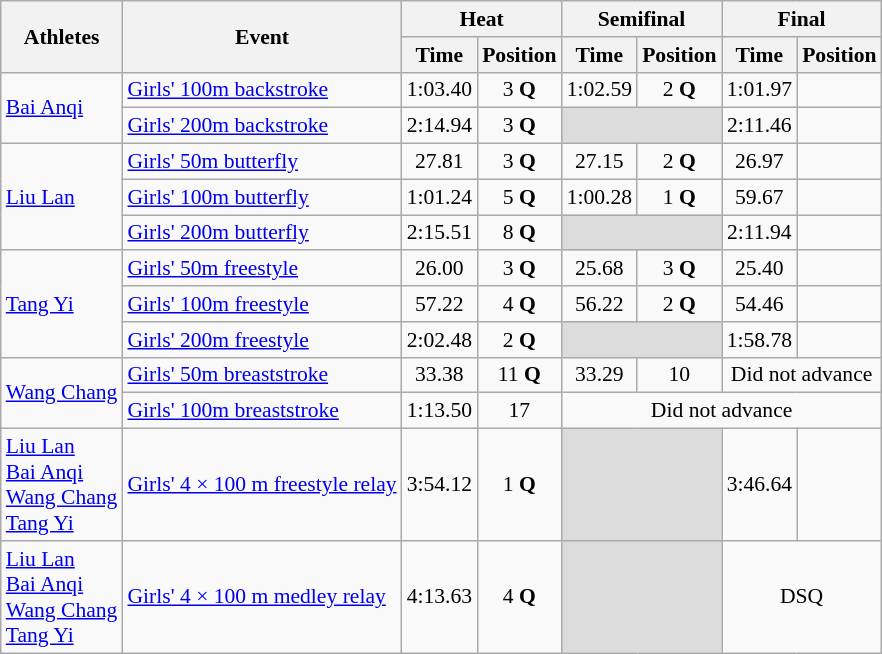<table class="wikitable" border="1" style="font-size:90%">
<tr>
<th rowspan=2>Athletes</th>
<th rowspan=2>Event</th>
<th colspan=2>Heat</th>
<th colspan=2>Semifinal</th>
<th colspan=2>Final</th>
</tr>
<tr>
<th>Time</th>
<th>Position</th>
<th>Time</th>
<th>Position</th>
<th>Time</th>
<th>Position</th>
</tr>
<tr>
<td rowspan=2><a href='#'>Bai Anqi</a></td>
<td><a href='#'>Girls' 100m backstroke</a></td>
<td align=center>1:03.40</td>
<td align=center>3 <strong>Q</strong></td>
<td align=center>1:02.59</td>
<td align=center>2 <strong>Q</strong></td>
<td align=center>1:01.97</td>
<td align=center></td>
</tr>
<tr>
<td><a href='#'>Girls' 200m backstroke</a></td>
<td align=center>2:14.94</td>
<td align=center>3 <strong>Q</strong></td>
<td colspan=2 bgcolor=#DCDCDC></td>
<td align=center>2:11.46</td>
<td align=center></td>
</tr>
<tr>
<td rowspan=3><a href='#'>Liu Lan</a></td>
<td><a href='#'>Girls' 50m butterfly</a></td>
<td align=center>27.81</td>
<td align=center>3 <strong>Q</strong></td>
<td align=center>27.15</td>
<td align=center>2 <strong>Q</strong></td>
<td align=center>26.97</td>
<td align=center></td>
</tr>
<tr>
<td><a href='#'>Girls' 100m butterfly</a></td>
<td align=center>1:01.24</td>
<td align=center>5 <strong>Q</strong></td>
<td align=center>1:00.28</td>
<td align=center>1 <strong>Q</strong></td>
<td align=center>59.67</td>
<td align=center></td>
</tr>
<tr>
<td><a href='#'>Girls' 200m butterfly</a></td>
<td align=center>2:15.51</td>
<td align=center>8 <strong>Q</strong></td>
<td colspan=2 bgcolor=#DCDCDC></td>
<td align=center>2:11.94</td>
<td align=center></td>
</tr>
<tr>
<td rowspan=3><a href='#'>Tang Yi</a></td>
<td><a href='#'>Girls' 50m freestyle</a></td>
<td align=center>26.00</td>
<td align=center>3 <strong>Q</strong></td>
<td align=center>25.68</td>
<td align=center>3 <strong>Q</strong></td>
<td align=center>25.40</td>
<td align=center></td>
</tr>
<tr>
<td><a href='#'>Girls' 100m freestyle</a></td>
<td align=center>57.22</td>
<td align=center>4 <strong>Q</strong></td>
<td align=center>56.22</td>
<td align=center>2 <strong>Q</strong></td>
<td align=center>54.46</td>
<td align=center></td>
</tr>
<tr>
<td><a href='#'>Girls' 200m freestyle</a></td>
<td align=center>2:02.48</td>
<td align=center>2 <strong>Q</strong></td>
<td colspan=2 bgcolor=#DCDCDC></td>
<td align=center>1:58.78</td>
<td align=center></td>
</tr>
<tr>
<td rowspan=2><a href='#'>Wang Chang</a></td>
<td><a href='#'>Girls' 50m breaststroke</a></td>
<td align=center>33.38</td>
<td align=center>11 <strong>Q</strong></td>
<td align=center>33.29</td>
<td align=center>10</td>
<td colspan="2" align=center>Did not advance</td>
</tr>
<tr>
<td><a href='#'>Girls' 100m breaststroke</a></td>
<td align=center>1:13.50</td>
<td align=center>17</td>
<td colspan="4" align=center>Did not advance</td>
</tr>
<tr>
<td><a href='#'>Liu Lan</a><br><a href='#'>Bai Anqi</a><br><a href='#'>Wang Chang</a><br><a href='#'>Tang Yi</a></td>
<td><a href='#'>Girls' 4 × 100 m freestyle relay</a></td>
<td align=center>3:54.12</td>
<td align=center>1 <strong>Q</strong></td>
<td colspan=2 bgcolor=#DCDCDC></td>
<td align=center>3:46.64</td>
<td align=center></td>
</tr>
<tr>
<td><a href='#'>Liu Lan</a><br><a href='#'>Bai Anqi</a><br><a href='#'>Wang Chang</a><br><a href='#'>Tang Yi</a></td>
<td><a href='#'>Girls' 4 × 100 m medley relay</a></td>
<td align=center>4:13.63</td>
<td align=center>4 <strong>Q</strong></td>
<td colspan=2 bgcolor=#DCDCDC></td>
<td colspan="2" align=center>DSQ</td>
</tr>
</table>
